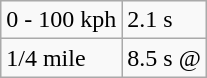<table class="wikitable">
<tr>
<td>0 - 100 kph</td>
<td>2.1 s</td>
</tr>
<tr>
<td>1/4 mile</td>
<td>8.5 s @ </td>
</tr>
</table>
